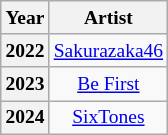<table class="wikitable mw-collapsible mw-collapsed" style="font-size:small; text-align:center">
<tr>
<th>Year</th>
<th>Artist</th>
</tr>
<tr>
<th>2022</th>
<td><a href='#'>Sakurazaka46</a></td>
</tr>
<tr>
<th>2023</th>
<td><a href='#'>Be First</a></td>
</tr>
<tr>
<th>2024</th>
<td><a href='#'>SixTones</a></td>
</tr>
</table>
